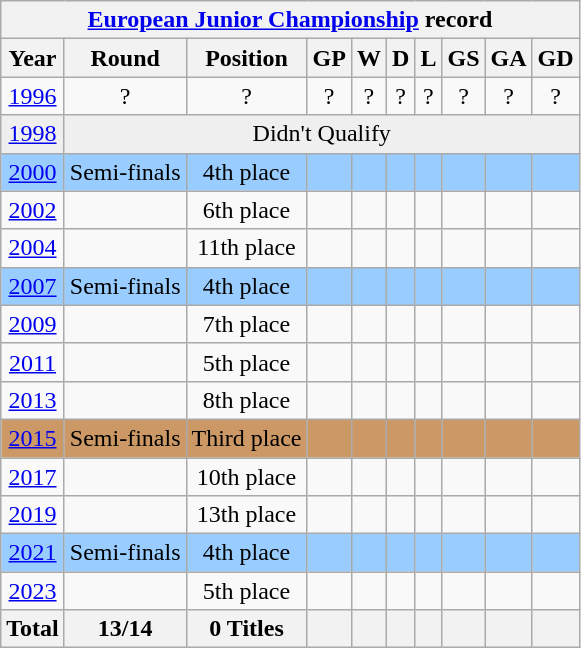<table class="wikitable" style="text-align: center;">
<tr>
<th colspan=10><a href='#'>European Junior Championship</a> record</th>
</tr>
<tr>
<th>Year</th>
<th>Round</th>
<th>Position</th>
<th>GP</th>
<th>W</th>
<th>D</th>
<th>L</th>
<th>GS</th>
<th>GA</th>
<th>GD</th>
</tr>
<tr>
<td> <a href='#'>1996</a></td>
<td>?</td>
<td>?</td>
<td>?</td>
<td>?</td>
<td>?</td>
<td>?</td>
<td>?</td>
<td>?</td>
<td>?</td>
</tr>
<tr bgcolor="efefef">
<td> <a href='#'>1998</a></td>
<td colspan=10>Didn't Qualify</td>
</tr>
<tr bgcolor=9acdff>
<td> <a href='#'>2000</a></td>
<td>Semi-finals</td>
<td>4th place</td>
<td></td>
<td></td>
<td></td>
<td></td>
<td></td>
<td></td>
<td></td>
</tr>
<tr>
<td> <a href='#'>2002</a></td>
<td></td>
<td>6th place</td>
<td></td>
<td></td>
<td></td>
<td></td>
<td></td>
<td></td>
<td></td>
</tr>
<tr>
<td> <a href='#'>2004</a></td>
<td></td>
<td>11th place</td>
<td></td>
<td></td>
<td></td>
<td></td>
<td></td>
<td></td>
<td></td>
</tr>
<tr bgcolor=9acdff>
<td> <a href='#'>2007</a></td>
<td>Semi-finals</td>
<td>4th place</td>
<td></td>
<td></td>
<td></td>
<td></td>
<td></td>
<td></td>
<td></td>
</tr>
<tr>
<td> <a href='#'>2009</a></td>
<td></td>
<td>7th place</td>
<td></td>
<td></td>
<td></td>
<td></td>
<td></td>
<td></td>
<td></td>
</tr>
<tr>
<td> <a href='#'>2011</a></td>
<td></td>
<td>5th place</td>
<td></td>
<td></td>
<td></td>
<td></td>
<td></td>
<td></td>
<td></td>
</tr>
<tr>
<td> <a href='#'>2013</a></td>
<td></td>
<td>8th place</td>
<td></td>
<td></td>
<td></td>
<td></td>
<td></td>
<td></td>
<td></td>
</tr>
<tr bgcolor=cc9966>
<td> <a href='#'>2015</a></td>
<td>Semi-finals</td>
<td>Third place</td>
<td></td>
<td></td>
<td></td>
<td></td>
<td></td>
<td></td>
<td></td>
</tr>
<tr>
<td> <a href='#'>2017</a></td>
<td></td>
<td>10th place</td>
<td></td>
<td></td>
<td></td>
<td></td>
<td></td>
<td></td>
<td></td>
</tr>
<tr>
<td> <a href='#'>2019</a></td>
<td></td>
<td>13th place</td>
<td></td>
<td></td>
<td></td>
<td></td>
<td></td>
<td></td>
<td></td>
</tr>
<tr bgcolor=9acdff>
<td> <a href='#'>2021</a></td>
<td>Semi-finals</td>
<td>4th place</td>
<td></td>
<td></td>
<td></td>
<td></td>
<td></td>
<td></td>
<td></td>
</tr>
<tr>
<td> <a href='#'>2023</a></td>
<td></td>
<td>5th place</td>
<td></td>
<td></td>
<td></td>
<td></td>
<td></td>
<td></td>
<td></td>
</tr>
<tr>
<th>Total</th>
<th>13/14</th>
<th>0 Titles</th>
<th></th>
<th></th>
<th></th>
<th></th>
<th></th>
<th></th>
<th></th>
</tr>
</table>
